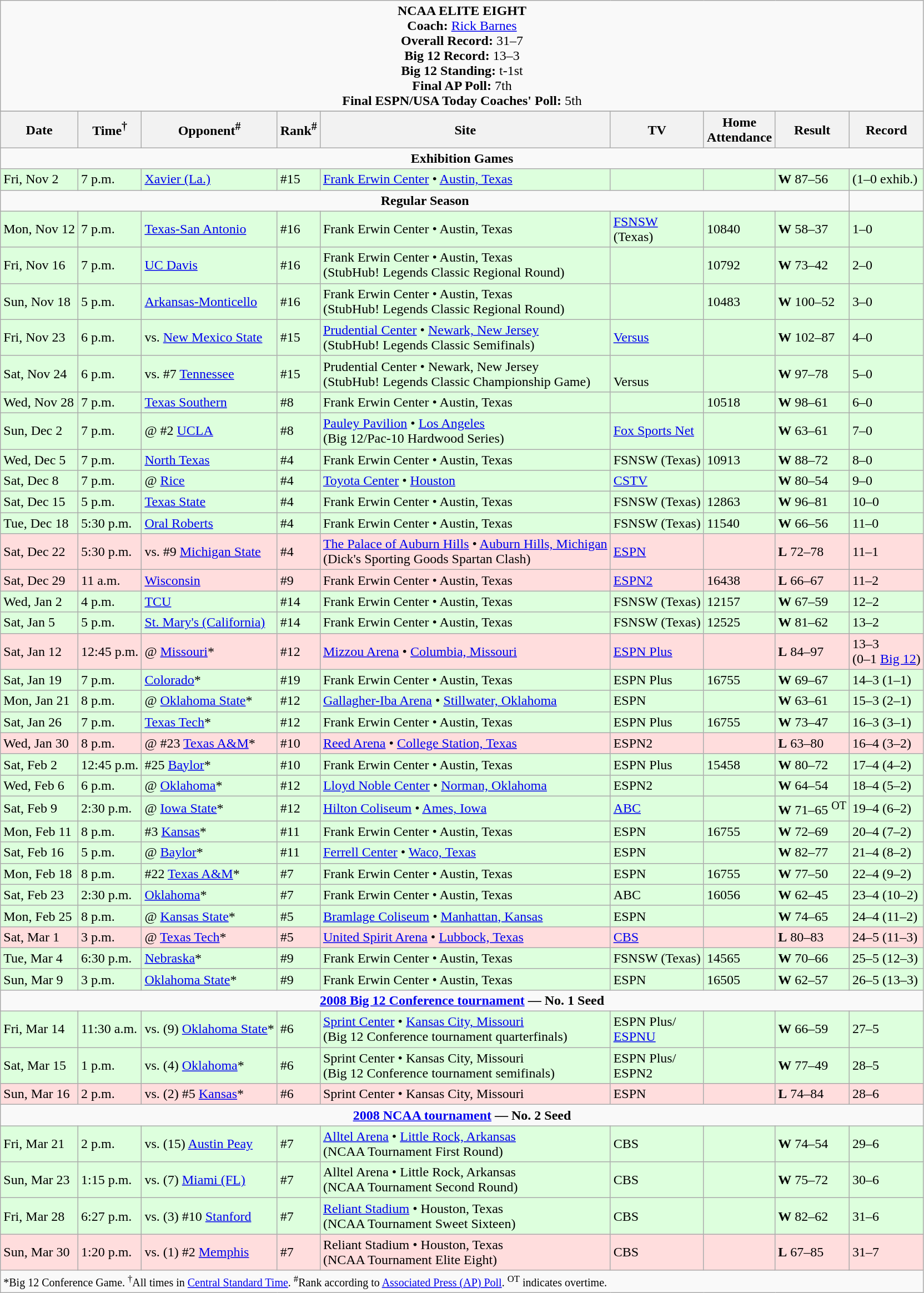<table class="wikitable">
<tr>
<td colspan=9 style="text-align: center;"><strong>NCAA ELITE EIGHT</strong><br><strong>Coach:</strong> <a href='#'>Rick Barnes</a><br><strong>Overall Record:</strong> 31–7<br><strong>Big 12 Record:</strong> 13–3<br><strong>Big 12 Standing:</strong> t-1st <br> <strong>Final AP Poll:</strong> 7th <br> <strong>Final ESPN/USA Today Coaches' Poll:</strong> 5th</td>
</tr>
<tr>
</tr>
<tr>
<th>Date</th>
<th>Time<sup>†</sup></th>
<th>Opponent<sup>#</sup></th>
<th>Rank<sup>#</sup></th>
<th>Site</th>
<th>TV</th>
<th>Home<br>Attendance</th>
<th>Result</th>
<th>Record</th>
</tr>
<tr>
<td colspan=9 style="text-align: center;"><strong>Exhibition Games</strong></td>
</tr>
<tr style="background: #ddffdd;">
<td>Fri, Nov 2</td>
<td>7 p.m.</td>
<td><a href='#'>Xavier (La.)</a></td>
<td>#15</td>
<td><a href='#'>Frank Erwin Center</a> • <a href='#'>Austin, Texas</a></td>
<td></td>
<td></td>
<td><strong>W</strong> 87–56</td>
<td>(1–0 exhib.)</td>
</tr>
<tr>
<td colspan=8 style="text-align: center;"><strong>Regular Season</strong></td>
</tr>
<tr style="background: #ddffdd;">
<td>Mon, Nov 12</td>
<td>7 p.m.</td>
<td><a href='#'>Texas-San Antonio</a></td>
<td>#16</td>
<td>Frank Erwin Center • Austin, Texas</td>
<td><a href='#'>FSNSW</a><br>(Texas)</td>
<td>10840</td>
<td><strong>W</strong> 58–37</td>
<td>1–0</td>
</tr>
<tr style="background: #ddffdd;">
<td>Fri, Nov 16</td>
<td>7 p.m.</td>
<td><a href='#'>UC Davis</a></td>
<td>#16</td>
<td>Frank Erwin Center • Austin, Texas<br>(StubHub! Legends Classic Regional Round)</td>
<td></td>
<td>10792</td>
<td><strong>W</strong> 73–42</td>
<td>2–0</td>
</tr>
<tr style="background: #ddffdd;">
<td>Sun, Nov 18</td>
<td>5 p.m.</td>
<td><a href='#'>Arkansas-Monticello</a></td>
<td>#16</td>
<td>Frank Erwin Center • Austin, Texas<br>(StubHub! Legends Classic Regional Round)</td>
<td></td>
<td>10483</td>
<td><strong>W</strong> 100–52</td>
<td>3–0</td>
</tr>
<tr style="background: #ddffdd;">
<td>Fri, Nov 23</td>
<td>6 p.m.</td>
<td>vs. <a href='#'>New Mexico State</a></td>
<td>#15</td>
<td><a href='#'>Prudential Center</a> • <a href='#'>Newark, New Jersey</a><br>(StubHub! Legends Classic Semifinals)</td>
<td><a href='#'>Versus</a></td>
<td></td>
<td><strong>W</strong> 102–87</td>
<td>4–0</td>
</tr>
<tr style="background: #ddffdd;">
<td>Sat, Nov 24</td>
<td>6 p.m.</td>
<td>vs. #7 <a href='#'>Tennessee</a></td>
<td>#15</td>
<td>Prudential Center • Newark, New Jersey<br>(StubHub! Legends Classic Championship Game)</td>
<td><br>Versus</td>
<td></td>
<td><strong>W</strong> 97–78</td>
<td>5–0</td>
</tr>
<tr style="background: #ddffdd;">
<td>Wed, Nov 28</td>
<td>7 p.m.</td>
<td><a href='#'>Texas Southern</a></td>
<td>#8</td>
<td>Frank Erwin Center • Austin, Texas</td>
<td></td>
<td>10518</td>
<td><strong>W</strong> 98–61</td>
<td>6–0</td>
</tr>
<tr style="background: #ddffdd;">
<td>Sun, Dec 2</td>
<td>7 p.m.</td>
<td>@ #2 <a href='#'>UCLA</a></td>
<td>#8</td>
<td><a href='#'>Pauley Pavilion</a> • <a href='#'>Los Angeles</a><br>(Big 12/Pac-10 Hardwood Series)</td>
<td><a href='#'>Fox Sports Net</a></td>
<td></td>
<td><strong>W</strong> 63–61</td>
<td>7–0</td>
</tr>
<tr style="background: #ddffdd;">
<td>Wed, Dec 5</td>
<td>7 p.m.</td>
<td><a href='#'>North Texas</a></td>
<td>#4</td>
<td>Frank Erwin Center • Austin, Texas</td>
<td>FSNSW (Texas)</td>
<td>10913</td>
<td><strong>W</strong> 88–72</td>
<td>8–0</td>
</tr>
<tr style="background: #ddffdd;">
<td>Sat, Dec 8</td>
<td>7 p.m.</td>
<td>@ <a href='#'>Rice</a></td>
<td>#4</td>
<td><a href='#'>Toyota Center</a> • <a href='#'>Houston</a></td>
<td><a href='#'>CSTV</a></td>
<td></td>
<td><strong>W</strong> 80–54</td>
<td>9–0</td>
</tr>
<tr style="background: #ddffdd;">
<td>Sat, Dec 15</td>
<td>5 p.m.</td>
<td><a href='#'>Texas State</a></td>
<td>#4</td>
<td>Frank Erwin Center • Austin, Texas</td>
<td>FSNSW (Texas)</td>
<td>12863</td>
<td><strong>W</strong> 96–81</td>
<td>10–0</td>
</tr>
<tr style="background: #ddffdd;">
<td>Tue, Dec 18</td>
<td>5:30 p.m.</td>
<td><a href='#'>Oral Roberts</a></td>
<td>#4</td>
<td>Frank Erwin Center • Austin, Texas</td>
<td>FSNSW (Texas)</td>
<td>11540</td>
<td><strong>W</strong> 66–56</td>
<td>11–0</td>
</tr>
<tr style="background: #ffdddd;">
<td>Sat, Dec 22</td>
<td>5:30 p.m.</td>
<td>vs. #9 <a href='#'>Michigan State</a></td>
<td>#4</td>
<td><a href='#'>The Palace of Auburn Hills</a> • <a href='#'>Auburn Hills, Michigan</a><br>(Dick's Sporting Goods Spartan Clash)</td>
<td><a href='#'>ESPN</a></td>
<td></td>
<td><strong>L</strong> 72–78</td>
<td>11–1</td>
</tr>
<tr style="background: #ffdddd;">
<td>Sat, Dec 29</td>
<td>11 a.m.</td>
<td><a href='#'>Wisconsin</a></td>
<td>#9</td>
<td>Frank Erwin Center • Austin, Texas</td>
<td><a href='#'>ESPN2</a></td>
<td>16438</td>
<td><strong>L</strong> 66–67</td>
<td>11–2</td>
</tr>
<tr style="background: #ddffdd;">
<td>Wed, Jan 2</td>
<td>4 p.m.</td>
<td><a href='#'>TCU</a></td>
<td>#14</td>
<td>Frank Erwin Center • Austin, Texas</td>
<td>FSNSW (Texas)</td>
<td>12157</td>
<td><strong>W</strong> 67–59</td>
<td>12–2</td>
</tr>
<tr style="background: #ddffdd;">
<td>Sat, Jan 5</td>
<td>5 p.m.</td>
<td><a href='#'>St. Mary's (California)</a></td>
<td>#14</td>
<td>Frank Erwin Center • Austin, Texas</td>
<td>FSNSW (Texas)</td>
<td>12525</td>
<td><strong>W</strong> 81–62</td>
<td>13–2</td>
</tr>
<tr style="background: #ffdddd;">
<td>Sat, Jan 12</td>
<td>12:45 p.m.</td>
<td>@ <a href='#'>Missouri</a>*</td>
<td>#12</td>
<td><a href='#'>Mizzou Arena</a> • <a href='#'>Columbia, Missouri</a></td>
<td><a href='#'>ESPN Plus</a></td>
<td></td>
<td><strong>L</strong> 84–97</td>
<td>13–3<br>(0–1 <a href='#'>Big 12</a>)</td>
</tr>
<tr style="background: #ddffdd;">
<td>Sat, Jan 19</td>
<td>7 p.m.</td>
<td><a href='#'>Colorado</a>*</td>
<td>#19</td>
<td>Frank Erwin Center • Austin, Texas</td>
<td>ESPN Plus</td>
<td>16755</td>
<td><strong>W</strong> 69–67</td>
<td>14–3 (1–1)</td>
</tr>
<tr style="background: #ddffdd;">
<td>Mon, Jan 21</td>
<td>8 p.m.</td>
<td>@ <a href='#'>Oklahoma State</a>*</td>
<td>#12</td>
<td><a href='#'>Gallagher-Iba Arena</a> • <a href='#'>Stillwater, Oklahoma</a></td>
<td>ESPN</td>
<td></td>
<td><strong>W</strong> 63–61</td>
<td>15–3 (2–1)</td>
</tr>
<tr style="background: #ddffdd;">
<td>Sat, Jan 26</td>
<td>7 p.m.</td>
<td><a href='#'>Texas Tech</a>*</td>
<td>#12</td>
<td>Frank Erwin Center • Austin, Texas</td>
<td>ESPN Plus</td>
<td>16755</td>
<td><strong>W</strong> 73–47</td>
<td>16–3 (3–1)</td>
</tr>
<tr style="background: #ffdddd;">
<td>Wed, Jan 30</td>
<td>8 p.m.</td>
<td>@ #23 <a href='#'>Texas A&M</a>*</td>
<td>#10</td>
<td><a href='#'>Reed Arena</a> • <a href='#'>College Station, Texas</a></td>
<td>ESPN2</td>
<td></td>
<td><strong>L</strong> 63–80</td>
<td>16–4 (3–2)</td>
</tr>
<tr style="background: #ddffdd;">
<td>Sat, Feb 2</td>
<td>12:45 p.m.</td>
<td>#25 <a href='#'>Baylor</a>*</td>
<td>#10</td>
<td>Frank Erwin Center • Austin, Texas</td>
<td>ESPN Plus</td>
<td>15458</td>
<td><strong>W</strong> 80–72</td>
<td>17–4 (4–2)</td>
</tr>
<tr style="background: #ddffdd;">
<td>Wed, Feb 6</td>
<td>6 p.m.</td>
<td>@ <a href='#'>Oklahoma</a>*</td>
<td>#12</td>
<td><a href='#'>Lloyd Noble Center</a> • <a href='#'>Norman, Oklahoma</a></td>
<td>ESPN2</td>
<td></td>
<td><strong>W</strong> 64–54</td>
<td>18–4 (5–2)</td>
</tr>
<tr style="background: #ddffdd;">
<td>Sat, Feb 9</td>
<td>2:30 p.m.</td>
<td>@ <a href='#'>Iowa State</a>*</td>
<td>#12</td>
<td><a href='#'>Hilton Coliseum</a> • <a href='#'>Ames, Iowa</a></td>
<td><a href='#'>ABC</a></td>
<td></td>
<td><strong>W</strong> 71–65 <sup>OT</sup></td>
<td>19–4 (6–2)</td>
</tr>
<tr style="background: #ddffdd;">
<td>Mon, Feb 11</td>
<td>8 p.m.</td>
<td>#3 <a href='#'>Kansas</a>*</td>
<td>#11</td>
<td>Frank Erwin Center • Austin, Texas</td>
<td>ESPN</td>
<td>16755</td>
<td><strong>W</strong> 72–69</td>
<td>20–4 (7–2)</td>
</tr>
<tr style="background: #ddffdd;">
<td>Sat, Feb 16</td>
<td>5 p.m.</td>
<td>@ <a href='#'>Baylor</a>*</td>
<td>#11</td>
<td><a href='#'>Ferrell Center</a> • <a href='#'>Waco, Texas</a></td>
<td>ESPN</td>
<td></td>
<td><strong>W</strong> 82–77</td>
<td>21–4 (8–2)</td>
</tr>
<tr style="background: #ddffdd;">
<td>Mon, Feb 18</td>
<td>8 p.m.</td>
<td>#22 <a href='#'>Texas A&M</a>*</td>
<td>#7</td>
<td>Frank Erwin Center • Austin, Texas</td>
<td>ESPN</td>
<td>16755</td>
<td><strong>W</strong> 77–50</td>
<td>22–4 (9–2)</td>
</tr>
<tr style="background: #ddffdd;">
<td>Sat, Feb 23</td>
<td>2:30 p.m.</td>
<td><a href='#'>Oklahoma</a>*</td>
<td>#7</td>
<td>Frank Erwin Center • Austin, Texas</td>
<td>ABC</td>
<td>16056</td>
<td><strong>W</strong> 62–45</td>
<td>23–4 (10–2)</td>
</tr>
<tr style="background: #ddffdd;">
<td>Mon, Feb 25</td>
<td>8 p.m.</td>
<td>@ <a href='#'>Kansas State</a>*</td>
<td>#5</td>
<td><a href='#'>Bramlage Coliseum</a> • <a href='#'>Manhattan, Kansas</a></td>
<td>ESPN</td>
<td></td>
<td><strong>W</strong> 74–65</td>
<td>24–4 (11–2)</td>
</tr>
<tr style="background: #ffdddd;">
<td>Sat, Mar 1</td>
<td>3 p.m.</td>
<td>@ <a href='#'>Texas Tech</a>*</td>
<td>#5</td>
<td><a href='#'>United Spirit Arena</a> • <a href='#'>Lubbock, Texas</a></td>
<td><a href='#'>CBS</a></td>
<td></td>
<td><strong>L</strong> 80–83</td>
<td>24–5 (11–3)</td>
</tr>
<tr style="background: #ddffdd;">
<td>Tue, Mar 4</td>
<td>6:30 p.m.</td>
<td><a href='#'>Nebraska</a>*</td>
<td>#9</td>
<td>Frank Erwin Center • Austin, Texas</td>
<td>FSNSW (Texas)</td>
<td>14565</td>
<td><strong>W</strong> 70–66</td>
<td>25–5 (12–3)</td>
</tr>
<tr style="background: #ddffdd;">
<td>Sun, Mar 9</td>
<td>3 p.m.</td>
<td><a href='#'>Oklahoma State</a>*</td>
<td>#9</td>
<td>Frank Erwin Center • Austin, Texas</td>
<td>ESPN</td>
<td>16505</td>
<td><strong>W</strong> 62–57</td>
<td>26–5 (13–3)</td>
</tr>
<tr>
<td colspan=9 style="text-align: center;"><strong><a href='#'>2008 Big 12 Conference tournament</a> — No. 1 Seed</strong></td>
</tr>
<tr style="background: #ddffdd;">
<td>Fri, Mar 14</td>
<td>11:30 a.m.</td>
<td>vs. (9) <a href='#'>Oklahoma State</a>*</td>
<td>#6</td>
<td><a href='#'>Sprint Center</a> • <a href='#'>Kansas City, Missouri</a><br>(Big 12 Conference tournament quarterfinals)</td>
<td>ESPN Plus/<br><a href='#'>ESPNU</a></td>
<td></td>
<td><strong>W</strong> 66–59</td>
<td>27–5</td>
</tr>
<tr style="background: #ddffdd;">
<td>Sat, Mar 15</td>
<td>1 p.m.</td>
<td>vs. (4) <a href='#'>Oklahoma</a>*</td>
<td>#6</td>
<td>Sprint Center • Kansas City, Missouri<br>(Big 12 Conference tournament semifinals)</td>
<td>ESPN Plus/<br>ESPN2</td>
<td></td>
<td><strong>W</strong> 77–49</td>
<td>28–5</td>
</tr>
<tr style="background: #ffdddd;">
<td>Sun, Mar 16</td>
<td>2 p.m.</td>
<td>vs. (2) #5 <a href='#'>Kansas</a>*</td>
<td>#6</td>
<td>Sprint Center • Kansas City, Missouri</td>
<td>ESPN</td>
<td></td>
<td><strong>L</strong> 74–84</td>
<td>28–6</td>
</tr>
<tr>
<td colspan=9 style="text-align: center;"><strong><a href='#'>2008 NCAA tournament</a> — No. 2 Seed</strong></td>
</tr>
<tr style="background: #ddffdd;">
<td>Fri, Mar 21</td>
<td>2 p.m.</td>
<td>vs. (15) <a href='#'>Austin Peay</a></td>
<td>#7</td>
<td><a href='#'>Alltel Arena</a> • <a href='#'>Little Rock, Arkansas</a><br>(NCAA Tournament First Round)</td>
<td>CBS</td>
<td></td>
<td><strong>W</strong> 74–54</td>
<td>29–6</td>
</tr>
<tr style="background: #ddffdd;">
<td>Sun, Mar 23</td>
<td>1:15 p.m.</td>
<td>vs. (7) <a href='#'>Miami (FL)</a></td>
<td>#7</td>
<td>Alltel Arena • Little Rock, Arkansas<br>(NCAA Tournament Second Round)</td>
<td>CBS</td>
<td></td>
<td><strong>W</strong> 75–72</td>
<td>30–6</td>
</tr>
<tr style="background: #ddffdd;">
<td>Fri, Mar 28</td>
<td>6:27 p.m.</td>
<td>vs. (3) #10 <a href='#'>Stanford</a></td>
<td>#7</td>
<td><a href='#'>Reliant Stadium</a> • Houston, Texas<br>(NCAA Tournament Sweet Sixteen)</td>
<td>CBS</td>
<td></td>
<td><strong>W</strong> 82–62</td>
<td>31–6</td>
</tr>
<tr style="background: #ffdddd;">
<td>Sun, Mar 30</td>
<td>1:20 p.m.</td>
<td>vs. (1) #2 <a href='#'>Memphis</a></td>
<td>#7</td>
<td>Reliant Stadium • Houston, Texas<br>(NCAA Tournament Elite Eight)</td>
<td>CBS</td>
<td></td>
<td><strong>L</strong> 67–85</td>
<td>31–7</td>
</tr>
<tr style="background: #wwwwww;">
<td colspan=9><small>*Big 12 Conference Game. <sup>†</sup>All times in <a href='#'>Central Standard Time</a>. <sup>#</sup>Rank according to <a href='#'>Associated Press (AP) Poll</a>. <sup>OT</sup> indicates overtime.</small></td>
</tr>
</table>
